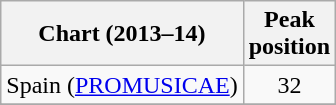<table class="wikitable sortable">
<tr>
<th scope="col">Chart (2013–14)</th>
<th scope="col">Peak<br>position</th>
</tr>
<tr>
<td>Spain (<a href='#'>PROMUSICAE</a>)</td>
<td align="center">32</td>
</tr>
<tr>
</tr>
<tr>
</tr>
<tr>
</tr>
<tr>
</tr>
</table>
